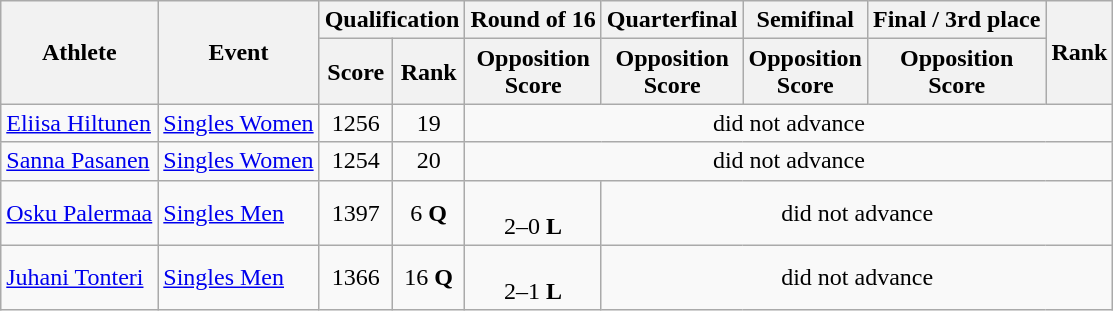<table class="wikitable">
<tr>
<th rowspan=2>Athlete</th>
<th rowspan=2>Event</th>
<th colspan=2>Qualification</th>
<th>Round of 16</th>
<th>Quarterfinal</th>
<th>Semifinal</th>
<th>Final / 3rd place</th>
<th rowspan=2>Rank</th>
</tr>
<tr>
<th>Score</th>
<th>Rank</th>
<th>Opposition<br>Score</th>
<th>Opposition<br>Score</th>
<th>Opposition<br>Score</th>
<th>Opposition<br>Score</th>
</tr>
<tr align=center>
<td align=left><a href='#'>Eliisa Hiltunen</a></td>
<td align=left><a href='#'>Singles Women</a></td>
<td>1256</td>
<td>19</td>
<td colspan=5>did not advance</td>
</tr>
<tr align=center>
<td align=left><a href='#'>Sanna Pasanen</a></td>
<td align=left><a href='#'>Singles Women</a></td>
<td>1254</td>
<td>20</td>
<td colspan=5>did not advance</td>
</tr>
<tr align=center>
<td align=left><a href='#'>Osku Palermaa</a></td>
<td align=left><a href='#'>Singles Men</a></td>
<td>1397</td>
<td>6 <strong>Q</strong></td>
<td><br>2–0 <strong>L</strong></td>
<td colspan=4>did not advance</td>
</tr>
<tr align=center>
<td align=left><a href='#'>Juhani Tonteri</a></td>
<td align=left><a href='#'>Singles Men</a></td>
<td>1366</td>
<td>16 <strong>Q</strong></td>
<td><br>2–1 <strong>L</strong></td>
<td colspan=4>did not advance</td>
</tr>
</table>
